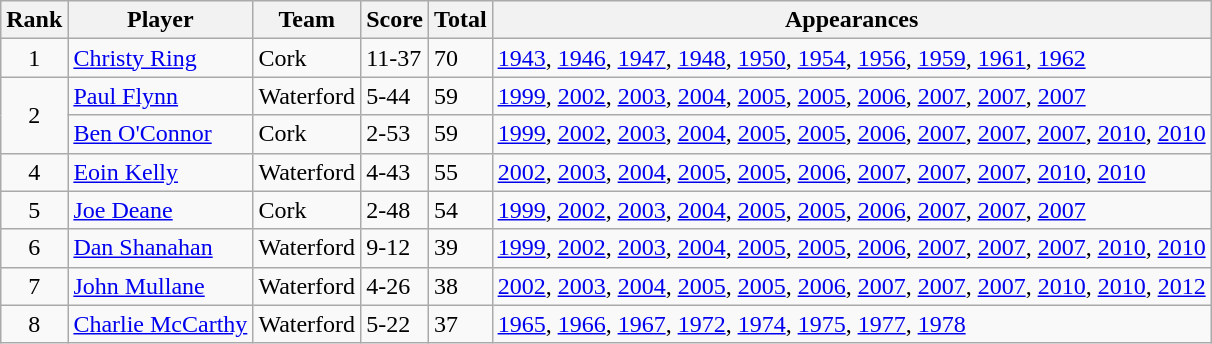<table class="wikitable">
<tr>
<th>Rank</th>
<th>Player</th>
<th>Team</th>
<th>Score</th>
<th>Total</th>
<th>Appearances</th>
</tr>
<tr>
<td rowspan=1 align=center>1</td>
<td><a href='#'>Christy Ring</a></td>
<td>Cork</td>
<td>11-37</td>
<td>70</td>
<td><a href='#'>1943</a>, <a href='#'>1946</a>, <a href='#'>1947</a>, <a href='#'>1948</a>, <a href='#'>1950</a>, <a href='#'>1954</a>, <a href='#'>1956</a>, <a href='#'>1959</a>, <a href='#'>1961</a>, <a href='#'>1962</a></td>
</tr>
<tr>
<td rowspan=2 align=center>2</td>
<td><a href='#'>Paul Flynn</a></td>
<td>Waterford</td>
<td>5-44</td>
<td>59</td>
<td><a href='#'>1999</a>, <a href='#'>2002</a>, <a href='#'>2003</a>, <a href='#'>2004</a>, <a href='#'>2005</a>, <a href='#'>2005</a>, <a href='#'>2006</a>, <a href='#'>2007</a>, <a href='#'>2007</a>, <a href='#'>2007</a></td>
</tr>
<tr>
<td><a href='#'>Ben O'Connor</a></td>
<td>Cork</td>
<td>2-53</td>
<td>59</td>
<td><a href='#'>1999</a>, <a href='#'>2002</a>, <a href='#'>2003</a>, <a href='#'>2004</a>, <a href='#'>2005</a>, <a href='#'>2005</a>, <a href='#'>2006</a>, <a href='#'>2007</a>, <a href='#'>2007</a>, <a href='#'>2007</a>,  <a href='#'>2010</a>, <a href='#'>2010</a></td>
</tr>
<tr>
<td rowspan=1 align=center>4</td>
<td><a href='#'>Eoin Kelly</a></td>
<td>Waterford</td>
<td>4-43</td>
<td>55</td>
<td><a href='#'>2002</a>, <a href='#'>2003</a>, <a href='#'>2004</a>, <a href='#'>2005</a>, <a href='#'>2005</a>, <a href='#'>2006</a>, <a href='#'>2007</a>, <a href='#'>2007</a>, <a href='#'>2007</a>,  <a href='#'>2010</a>, <a href='#'>2010</a></td>
</tr>
<tr>
<td rowspan=1 align=center>5</td>
<td><a href='#'>Joe Deane</a></td>
<td>Cork</td>
<td>2-48</td>
<td>54</td>
<td><a href='#'>1999</a>, <a href='#'>2002</a>, <a href='#'>2003</a>, <a href='#'>2004</a>, <a href='#'>2005</a>, <a href='#'>2005</a>, <a href='#'>2006</a>, <a href='#'>2007</a>, <a href='#'>2007</a>, <a href='#'>2007</a></td>
</tr>
<tr>
<td rowspan=1 align=center>6</td>
<td><a href='#'>Dan Shanahan</a></td>
<td>Waterford</td>
<td>9-12</td>
<td>39</td>
<td><a href='#'>1999</a>, <a href='#'>2002</a>, <a href='#'>2003</a>, <a href='#'>2004</a>, <a href='#'>2005</a>, <a href='#'>2005</a>, <a href='#'>2006</a>, <a href='#'>2007</a>, <a href='#'>2007</a>, <a href='#'>2007</a>,  <a href='#'>2010</a>, <a href='#'>2010</a></td>
</tr>
<tr>
<td rowspan=1 align=center>7</td>
<td><a href='#'>John Mullane</a></td>
<td>Waterford</td>
<td>4-26</td>
<td>38</td>
<td><a href='#'>2002</a>, <a href='#'>2003</a>, <a href='#'>2004</a>, <a href='#'>2005</a>, <a href='#'>2005</a>, <a href='#'>2006</a>, <a href='#'>2007</a>, <a href='#'>2007</a>, <a href='#'>2007</a>,  <a href='#'>2010</a>, <a href='#'>2010</a>, <a href='#'>2012</a></td>
</tr>
<tr>
<td rowspan=1 align=center>8</td>
<td><a href='#'>Charlie McCarthy</a></td>
<td>Waterford</td>
<td>5-22</td>
<td>37</td>
<td><a href='#'>1965</a>, <a href='#'>1966</a>, <a href='#'>1967</a>, <a href='#'>1972</a>, <a href='#'>1974</a>, <a href='#'>1975</a>, <a href='#'>1977</a>, <a href='#'>1978</a></td>
</tr>
</table>
